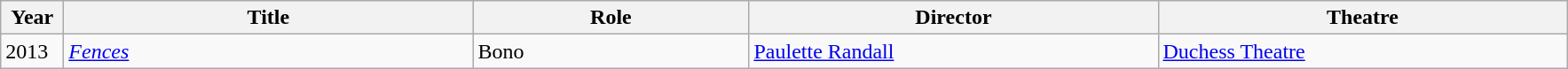<table class="wikitable">
<tr>
<th scope="col" width="40">Year</th>
<th scope="col" width="300">Title</th>
<th scope="col" width="200">Role</th>
<th scope="col" width="300">Director</th>
<th scope="col" width="300">Theatre</th>
</tr>
<tr>
<td>2013</td>
<td><em><a href='#'>Fences</a></em></td>
<td>Bono</td>
<td><a href='#'>Paulette Randall</a></td>
<td><a href='#'>Duchess Theatre</a></td>
</tr>
</table>
